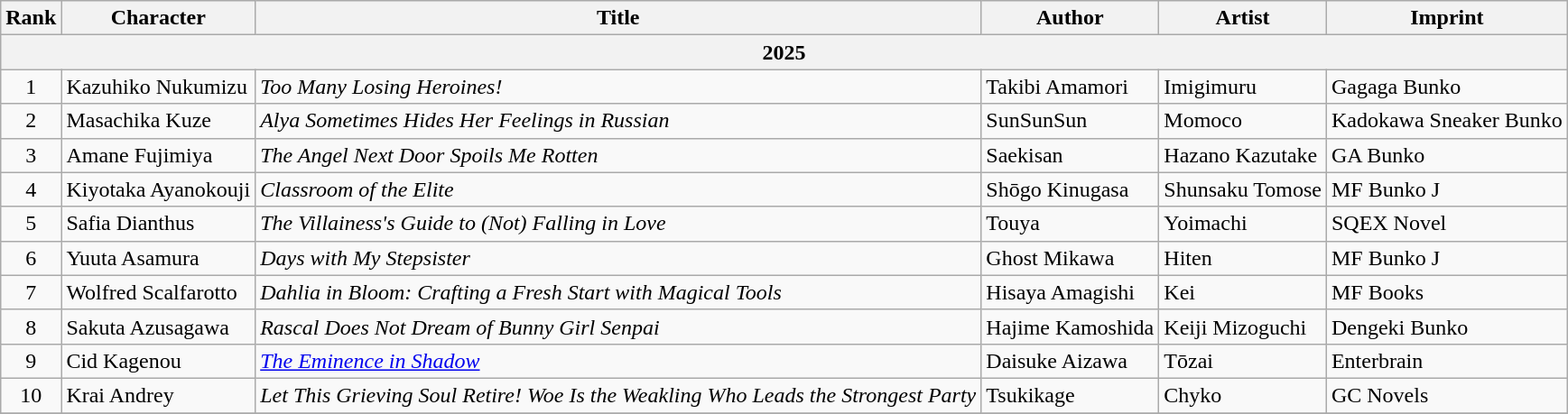<table class="wikitable">
<tr>
<th>Rank</th>
<th>Character</th>
<th>Title</th>
<th>Author</th>
<th>Artist</th>
<th>Imprint</th>
</tr>
<tr>
<th colspan="6">2025</th>
</tr>
<tr>
<td align="center">1</td>
<td>Kazuhiko Nukumizu</td>
<td><em>Too Many Losing Heroines!</em></td>
<td>Takibi Amamori</td>
<td>Imigimuru</td>
<td>Gagaga Bunko</td>
</tr>
<tr>
<td align="center">2</td>
<td>Masachika Kuze</td>
<td><em>Alya Sometimes Hides Her Feelings in Russian</em></td>
<td>SunSunSun</td>
<td>Momoco</td>
<td>Kadokawa Sneaker Bunko</td>
</tr>
<tr>
<td align="center">3</td>
<td>Amane Fujimiya</td>
<td><em>The Angel Next Door Spoils Me Rotten</em></td>
<td>Saekisan</td>
<td>Hazano Kazutake</td>
<td>GA Bunko</td>
</tr>
<tr>
<td align="center">4</td>
<td>Kiyotaka Ayanokouji</td>
<td><em>Classroom of the Elite</em></td>
<td>Shōgo Kinugasa</td>
<td>Shunsaku Tomose</td>
<td>MF Bunko J</td>
</tr>
<tr>
<td align="center">5</td>
<td>Safia Dianthus</td>
<td><em>The Villainess's Guide to (Not) Falling in Love</em></td>
<td>Touya</td>
<td>Yoimachi</td>
<td>SQEX Novel</td>
</tr>
<tr>
<td align="center">6</td>
<td>Yuuta Asamura</td>
<td><em>Days with My Stepsister</em></td>
<td>Ghost Mikawa</td>
<td>Hiten</td>
<td>MF Bunko J</td>
</tr>
<tr>
<td align="center">7</td>
<td>Wolfred Scalfarotto</td>
<td><em>Dahlia in Bloom: Crafting a Fresh Start with Magical Tools</em></td>
<td>Hisaya Amagishi</td>
<td>Kei</td>
<td>MF Books</td>
</tr>
<tr>
<td align="center">8</td>
<td>Sakuta Azusagawa</td>
<td><em>Rascal Does Not Dream of Bunny Girl Senpai</em></td>
<td>Hajime Kamoshida</td>
<td>Keiji Mizoguchi</td>
<td>Dengeki Bunko</td>
</tr>
<tr>
<td align="center">9</td>
<td>Cid Kagenou</td>
<td><em><a href='#'>The Eminence in Shadow</a></em></td>
<td>Daisuke Aizawa</td>
<td>Tōzai</td>
<td>Enterbrain</td>
</tr>
<tr>
<td align="center">10</td>
<td>Krai Andrey</td>
<td><em>Let This Grieving Soul Retire! Woe Is the Weakling Who Leads the Strongest Party</em></td>
<td>Tsukikage</td>
<td>Chyko</td>
<td>GC Novels</td>
</tr>
<tr>
</tr>
</table>
